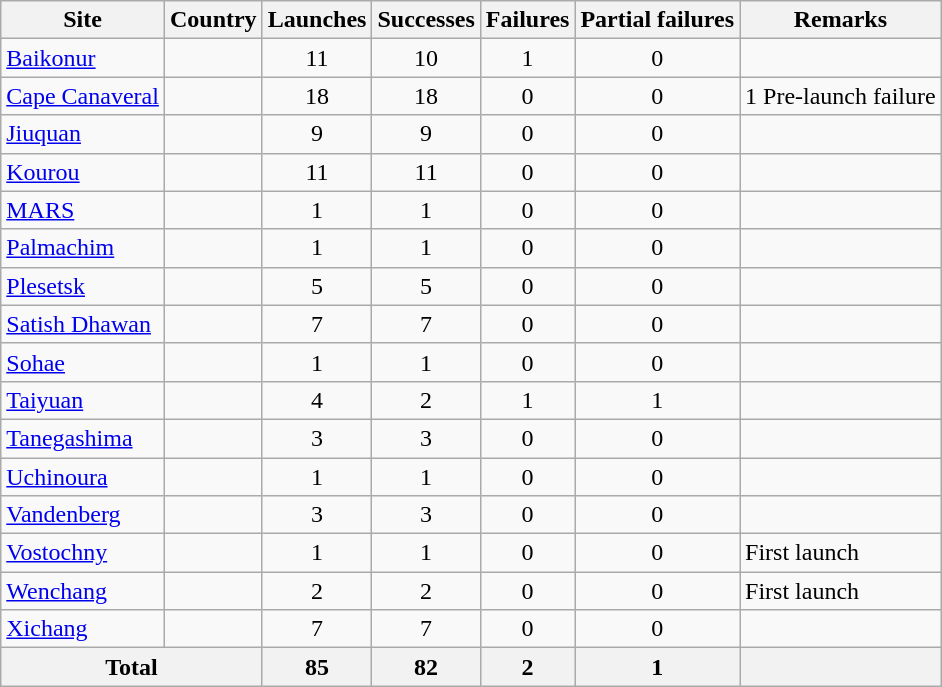<table class="wikitable sortable" style=text-align:center>
<tr>
<th>Site</th>
<th>Country</th>
<th>Launches</th>
<th>Successes</th>
<th>Failures</th>
<th>Partial failures</th>
<th>Remarks</th>
</tr>
<tr>
<td align=left><a href='#'>Baikonur</a></td>
<td align=left></td>
<td>11</td>
<td>10</td>
<td>1</td>
<td>0</td>
<td></td>
</tr>
<tr>
<td align=left><a href='#'>Cape Canaveral</a></td>
<td align=left></td>
<td>18</td>
<td>18</td>
<td>0</td>
<td>0</td>
<td align=left>1 Pre-launch failure</td>
</tr>
<tr>
<td align=left><a href='#'>Jiuquan</a></td>
<td align=left></td>
<td>9</td>
<td>9</td>
<td>0</td>
<td>0</td>
<td></td>
</tr>
<tr>
<td align=left><a href='#'>Kourou</a></td>
<td align=left></td>
<td>11</td>
<td>11</td>
<td>0</td>
<td>0</td>
<td></td>
</tr>
<tr>
<td align=left><a href='#'>MARS</a></td>
<td align=left></td>
<td>1</td>
<td>1</td>
<td>0</td>
<td>0</td>
<td></td>
</tr>
<tr>
<td align=left><a href='#'>Palmachim</a></td>
<td align=left></td>
<td>1</td>
<td>1</td>
<td>0</td>
<td>0</td>
<td></td>
</tr>
<tr>
<td align=left><a href='#'>Plesetsk</a></td>
<td align=left></td>
<td>5</td>
<td>5</td>
<td>0</td>
<td>0</td>
<td></td>
</tr>
<tr>
<td align=left><a href='#'>Satish Dhawan</a></td>
<td align=left></td>
<td>7</td>
<td>7</td>
<td>0</td>
<td>0</td>
<td></td>
</tr>
<tr>
<td align=left><a href='#'>Sohae</a></td>
<td align=left></td>
<td>1</td>
<td>1</td>
<td>0</td>
<td>0</td>
<td></td>
</tr>
<tr>
<td align=left><a href='#'>Taiyuan</a></td>
<td align=left></td>
<td>4</td>
<td>2</td>
<td>1</td>
<td>1</td>
<td></td>
</tr>
<tr>
<td align=left><a href='#'>Tanegashima</a></td>
<td align=left></td>
<td>3</td>
<td>3</td>
<td>0</td>
<td>0</td>
<td></td>
</tr>
<tr>
<td align=left><a href='#'>Uchinoura</a></td>
<td align=left></td>
<td>1</td>
<td>1</td>
<td>0</td>
<td>0</td>
<td></td>
</tr>
<tr>
<td align=left><a href='#'>Vandenberg</a></td>
<td align=left></td>
<td>3</td>
<td>3</td>
<td>0</td>
<td>0</td>
<td></td>
</tr>
<tr>
<td align=left><a href='#'>Vostochny</a></td>
<td align=left></td>
<td>1</td>
<td>1</td>
<td>0</td>
<td>0</td>
<td align=left>First launch</td>
</tr>
<tr>
<td align=left><a href='#'>Wenchang</a></td>
<td align=left></td>
<td>2</td>
<td>2</td>
<td>0</td>
<td>0</td>
<td align=left>First launch</td>
</tr>
<tr>
<td align=left><a href='#'>Xichang</a></td>
<td align=left></td>
<td>7</td>
<td>7</td>
<td>0</td>
<td>0</td>
<td></td>
</tr>
<tr class="sortbottom">
<th colspan=2>Total</th>
<th>85</th>
<th>82</th>
<th>2</th>
<th>1</th>
<th></th>
</tr>
</table>
